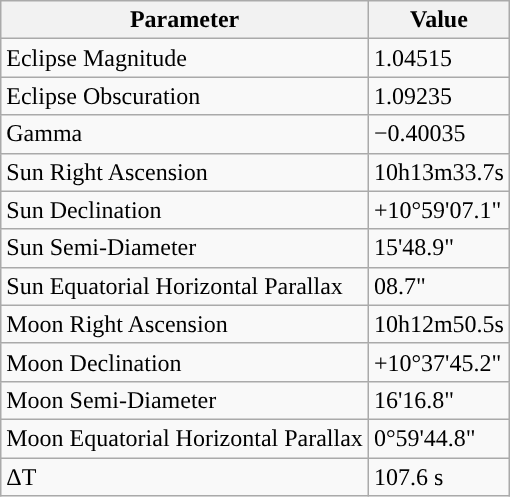<table class="wikitable">
<tr>
<th>Parameter</th>
<th>Value</th>
</tr>
<tr>
<td>Eclipse Magnitude</td>
<td>1.04515</td>
</tr>
<tr>
<td>Eclipse Obscuration</td>
<td>1.09235</td>
</tr>
<tr>
<td>Gamma</td>
<td>−0.40035</td>
</tr>
<tr>
<td>Sun Right Ascension</td>
<td>10h13m33.7s</td>
</tr>
<tr>
<td>Sun Declination</td>
<td>+10°59'07.1"</td>
</tr>
<tr>
<td>Sun Semi-Diameter</td>
<td>15'48.9"</td>
</tr>
<tr>
<td>Sun Equatorial Horizontal Parallax</td>
<td>08.7"</td>
</tr>
<tr>
<td>Moon Right Ascension</td>
<td>10h12m50.5s</td>
</tr>
<tr>
<td>Moon Declination</td>
<td>+10°37'45.2"</td>
</tr>
<tr>
<td>Moon Semi-Diameter</td>
<td>16'16.8"</td>
</tr>
<tr>
<td>Moon Equatorial Horizontal Parallax</td>
<td>0°59'44.8"</td>
</tr>
<tr>
<td>ΔT</td>
<td>107.6 s</td>
</tr>
</table>
